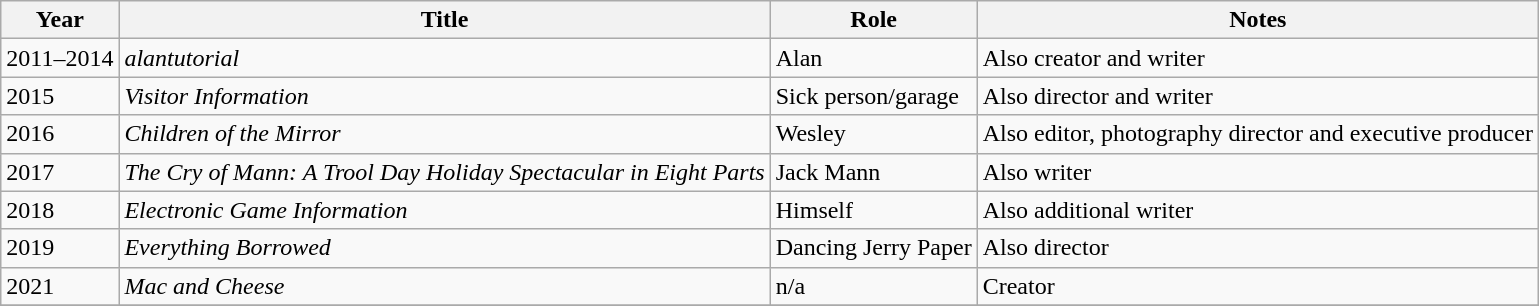<table class="wikitable">
<tr>
<th>Year</th>
<th>Title</th>
<th>Role</th>
<th>Notes</th>
</tr>
<tr>
<td>2011–2014</td>
<td><em>alantutorial</em></td>
<td>Alan</td>
<td>Also creator and writer</td>
</tr>
<tr>
<td>2015</td>
<td><em>Visitor Information</em></td>
<td>Sick person/garage</td>
<td>Also director and writer</td>
</tr>
<tr>
<td>2016</td>
<td><em>Children of the Mirror</em></td>
<td>Wesley</td>
<td>Also editor, photography director and executive producer</td>
</tr>
<tr>
<td>2017</td>
<td><em>The Cry of Mann: A Trool Day Holiday Spectacular in Eight Parts</em></td>
<td>Jack Mann</td>
<td>Also writer</td>
</tr>
<tr>
<td>2018</td>
<td><em>Electronic Game Information</em></td>
<td>Himself</td>
<td>Also additional writer</td>
</tr>
<tr>
<td>2019</td>
<td><em>Everything Borrowed</em></td>
<td>Dancing Jerry Paper</td>
<td>Also director</td>
</tr>
<tr>
<td>2021</td>
<td><em>Mac and Cheese</em></td>
<td>n/a</td>
<td>Creator</td>
</tr>
<tr>
</tr>
</table>
